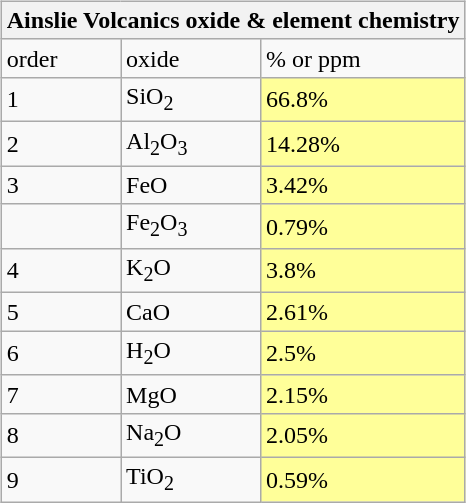<table style="float:left" align="top">
<tr>
<td><br><table class="wikitable">
<tr>
<th colspan = 3>Ainslie Volcanics oxide & element chemistry</th>
</tr>
<tr>
<td>order</td>
<td>oxide</td>
<td>% or ppm</td>
</tr>
<tr>
<td>1</td>
<td>SiO<sub>2</sub></td>
<td bgcolor="FFFF99">66.8%</td>
</tr>
<tr>
<td>2</td>
<td>Al<sub>2</sub>O<sub>3</sub></td>
<td bgcolor="FFFF99">14.28%</td>
</tr>
<tr>
<td>3</td>
<td>FeO</td>
<td bgcolor="FFFF99">3.42%</td>
</tr>
<tr>
<td> </td>
<td>Fe<sub>2</sub>O<sub>3</sub></td>
<td bgcolor="FFFF99">0.79%</td>
</tr>
<tr>
<td>4</td>
<td>K<sub>2</sub>O</td>
<td bgcolor="FFFF99">3.8%</td>
</tr>
<tr>
<td>5</td>
<td>CaO</td>
<td bgcolor="FFFF99">2.61%</td>
</tr>
<tr>
<td>6</td>
<td>H<sub>2</sub>O</td>
<td bgcolor="FFFF99">2.5%</td>
</tr>
<tr>
<td>7</td>
<td>MgO</td>
<td bgcolor="FFFF99">2.15%</td>
</tr>
<tr>
<td>8</td>
<td>Na<sub>2</sub>O</td>
<td bgcolor="FFFF99">2.05%</td>
</tr>
<tr>
<td>9</td>
<td>TiO<sub>2</sub></td>
<td bgcolor="FFFF99">0.59%</td>
</tr>
</table>
</td>
</tr>
</table>
